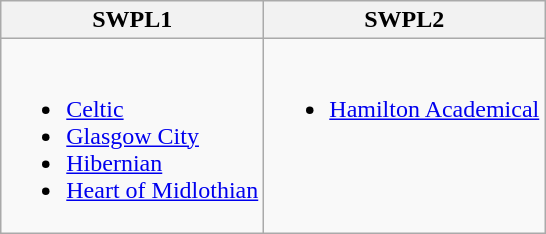<table class="wikitable" style="text-align:left">
<tr>
<th>SWPL1</th>
<th>SWPL2</th>
</tr>
<tr>
<td valign=top><br><ul><li><a href='#'>Celtic</a></li><li><a href='#'>Glasgow City</a></li><li><a href='#'>Hibernian</a></li><li><a href='#'>Heart of Midlothian</a></li></ul></td>
<td valign=top><br><ul><li><a href='#'>Hamilton Academical</a></li></ul></td>
</tr>
</table>
